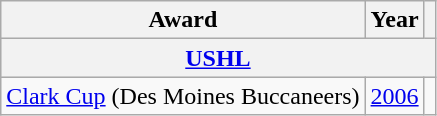<table class="wikitable">
<tr>
<th>Award</th>
<th>Year</th>
<th></th>
</tr>
<tr ALIGN="center" bgcolor="#e0e0e0">
<th colspan="3"><a href='#'>USHL</a></th>
</tr>
<tr>
<td><a href='#'>Clark Cup</a> (Des Moines Buccaneers)</td>
<td><a href='#'>2006</a></td>
<td></td>
</tr>
</table>
